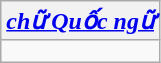<table class="wikitable">
<tr>
<th><a href='#'><em>chữ Quốc ngữ</em></a></th>
</tr>
<tr>
<td style="text-align: center; font-size: 2.2em;" lang="vi"></td>
</tr>
</table>
